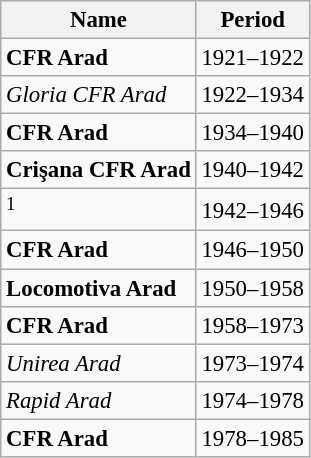<table class="wikitable" style="font-size:95%; text-align: left;">
<tr>
<th>Name </th>
<th>Period</th>
</tr>
<tr>
<td><strong>CFR Arad</strong></td>
<td>1921–1922</td>
</tr>
<tr>
<td><em>Gloria CFR Arad</em></td>
<td>1922–1934</td>
</tr>
<tr>
<td><strong>CFR Arad</strong></td>
<td>1934–1940</td>
</tr>
<tr>
<td><strong>Crişana CFR Arad</strong></td>
<td>1940–1942</td>
</tr>
<tr>
<td><sup>1</sup></td>
<td>1942–1946</td>
</tr>
<tr>
<td><strong>CFR Arad</strong></td>
<td>1946–1950</td>
</tr>
<tr>
<td><strong>Locomotiva Arad</strong></td>
<td>1950–1958</td>
</tr>
<tr>
<td><strong>CFR Arad</strong></td>
<td>1958–1973</td>
</tr>
<tr>
<td><em>Unirea Arad</em></td>
<td>1973–1974</td>
</tr>
<tr>
<td><em>Rapid Arad</em></td>
<td>1974–1978</td>
</tr>
<tr>
<td><strong>CFR Arad</strong></td>
<td>1978–1985</td>
</tr>
</table>
